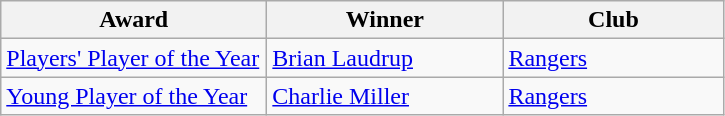<table class="wikitable">
<tr>
<th width=170>Award</th>
<th width=150>Winner</th>
<th width=140>Club</th>
</tr>
<tr>
<td><a href='#'>Players' Player of the Year</a></td>
<td> <a href='#'>Brian Laudrup</a></td>
<td><a href='#'>Rangers</a></td>
</tr>
<tr>
<td><a href='#'>Young Player of the Year</a></td>
<td> <a href='#'>Charlie Miller</a></td>
<td><a href='#'>Rangers</a></td>
</tr>
</table>
